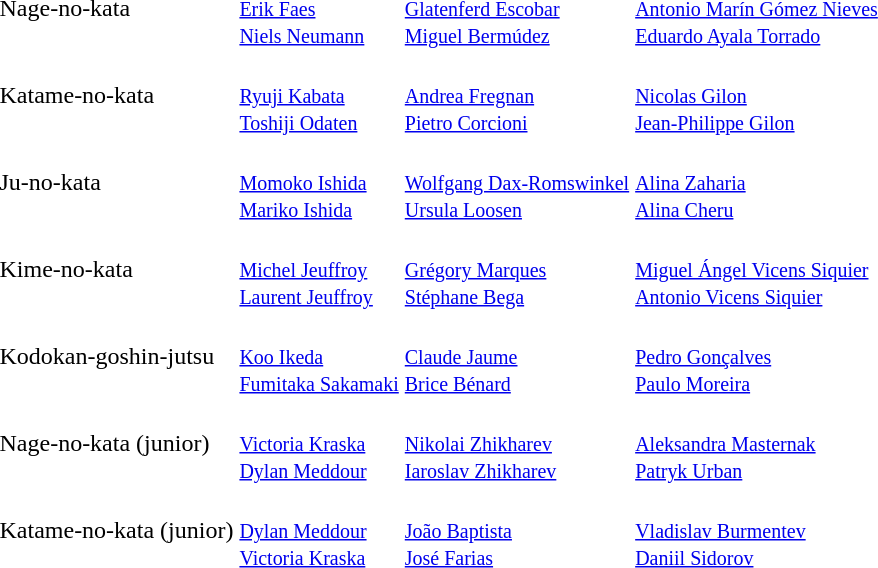<table>
<tr>
<td>Nage-no-kata</td>
<td><br><small><a href='#'>Erik Faes</a><br><a href='#'>Niels Neumann</a></small></td>
<td><br><small><a href='#'>Glatenferd Escobar</a><br><a href='#'>Miguel Bermúdez</a></small></td>
<td><br><small><a href='#'>Antonio Marín Gómez Nieves</a><br><a href='#'>Eduardo Ayala Torrado</a></small></td>
</tr>
<tr>
<td>Katame-no-kata</td>
<td><br><small><a href='#'>Ryuji Kabata</a><br><a href='#'>Toshiji Odaten</a></small></td>
<td><br><small><a href='#'>Andrea Fregnan</a><br><a href='#'>Pietro Corcioni</a></small></td>
<td><br><small><a href='#'>Nicolas Gilon</a><br><a href='#'>Jean-Philippe Gilon</a></small></td>
</tr>
<tr>
<td>Ju-no-kata</td>
<td><br><small><a href='#'>Momoko Ishida</a><br><a href='#'>Mariko Ishida</a></small></td>
<td><br><small><a href='#'>Wolfgang Dax-Romswinkel</a><br><a href='#'>Ursula Loosen</a></small></td>
<td><br><small><a href='#'>Alina Zaharia</a><br><a href='#'>Alina Cheru</a></small></td>
</tr>
<tr>
<td>Kime-no-kata</td>
<td><br><small><a href='#'>Michel Jeuffroy</a><br><a href='#'>Laurent Jeuffroy</a></small></td>
<td><br><small><a href='#'>Grégory Marques</a><br><a href='#'>Stéphane Bega</a></small></td>
<td><br><small><a href='#'>Miguel Ángel Vicens Siquier</a><br><a href='#'>Antonio Vicens Siquier</a></small></td>
</tr>
<tr>
<td>Kodokan-goshin-jutsu</td>
<td><br><small><a href='#'>Koo Ikeda</a><br><a href='#'>Fumitaka Sakamaki</a></small></td>
<td><br><small><a href='#'>Claude Jaume</a><br><a href='#'>Brice Bénard</a></small></td>
<td><br><small><a href='#'>Pedro Gonçalves</a><br><a href='#'>Paulo Moreira</a></small></td>
</tr>
<tr>
<td>Nage-no-kata (junior)</td>
<td><br><small><a href='#'>Victoria Kraska</a><br><a href='#'>Dylan Meddour</a></small></td>
<td><br><small><a href='#'>Nikolai Zhikharev</a><br><a href='#'>Iaroslav Zhikharev</a></small></td>
<td><br><small><a href='#'>Aleksandra Masternak</a><br><a href='#'>Patryk Urban</a></small></td>
</tr>
<tr>
<td>Katame-no-kata (junior)</td>
<td><br><small><a href='#'>Dylan Meddour</a><br><a href='#'>Victoria Kraska</a></small></td>
<td><br><small><a href='#'>João Baptista</a><br><a href='#'>José Farias</a></small></td>
<td><br><small><a href='#'>Vladislav Burmentev</a><br><a href='#'>Daniil Sidorov</a></small></td>
</tr>
</table>
